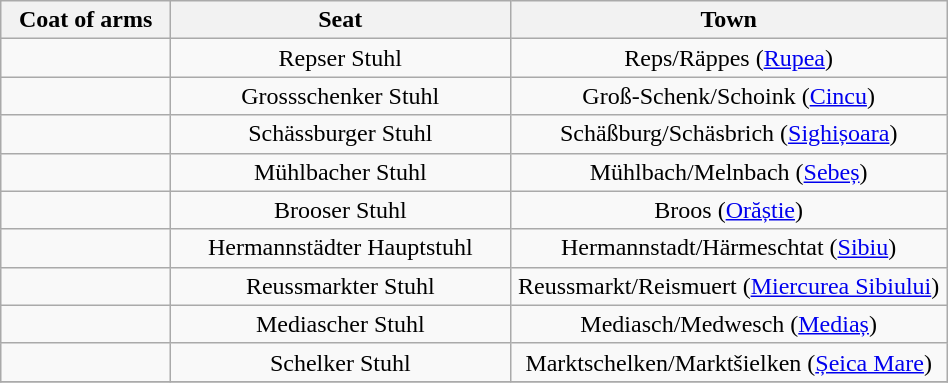<table class="wikitable" style="text-align:center; width:50%">
<tr>
<th width=10%>Coat of arms</th>
<th width=20%>Seat</th>
<th width=20%>Town</th>
</tr>
<tr>
<td></td>
<td>Repser Stuhl</td>
<td>Reps/Räppes (<a href='#'>Rupea</a>)</td>
</tr>
<tr>
<td></td>
<td>Grossschenker Stuhl</td>
<td>Groß-Schenk/Schoink (<a href='#'>Cincu</a>)</td>
</tr>
<tr>
<td></td>
<td>Schässburger Stuhl</td>
<td>Schäßburg/Schäsbrich (<a href='#'>Sighișoara</a>)</td>
</tr>
<tr>
<td></td>
<td>Mühlbacher Stuhl</td>
<td>Mühlbach/Melnbach (<a href='#'>Sebeș</a>)</td>
</tr>
<tr>
<td></td>
<td>Brooser Stuhl</td>
<td>Broos (<a href='#'>Orăștie</a>)</td>
</tr>
<tr>
<td></td>
<td>Hermannstädter Hauptstuhl</td>
<td>Hermannstadt/Härmeschtat (<a href='#'>Sibiu</a>)</td>
</tr>
<tr>
<td></td>
<td>Reussmarkter Stuhl</td>
<td>Reussmarkt/Reismuert (<a href='#'>Miercurea Sibiului</a>)</td>
</tr>
<tr>
<td></td>
<td>Mediascher Stuhl</td>
<td>Mediasch/Medwesch (<a href='#'>Mediaș</a>)</td>
</tr>
<tr>
<td></td>
<td>Schelker Stuhl</td>
<td>Marktschelken/Marktšielken (<a href='#'>Șeica Mare</a>)</td>
</tr>
<tr>
</tr>
</table>
